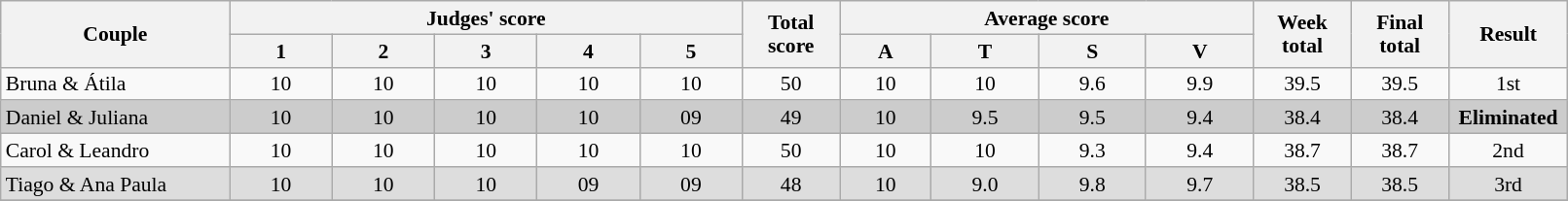<table class="wikitable" style="font-size:90%; line-height:16px; text-align:center" width="85%">
<tr>
<th rowspan=2 width=150>Couple</th>
<th colspan=5 width=185>Judges' score</th>
<th rowspan=2 width=060>Total score</th>
<th colspan=4 width=148>Average score</th>
<th rowspan=2 width=060>Week total</th>
<th rowspan=2 width=060>Final total</th>
<th rowspan=2 width=075>Result</th>
</tr>
<tr>
<th>1</th>
<th>2</th>
<th>3</th>
<th>4</th>
<th>5</th>
<th>A</th>
<th>T</th>
<th>S</th>
<th>V</th>
</tr>
<tr>
<td align="left">Bruna & Átila</td>
<td>10</td>
<td>10</td>
<td>10</td>
<td>10</td>
<td>10</td>
<td>50</td>
<td>10</td>
<td>10</td>
<td>9.6</td>
<td>9.9</td>
<td>39.5</td>
<td>39.5</td>
<td>1st</td>
</tr>
<tr bgcolor="CCCCCC">
<td align="left">Daniel & Juliana</td>
<td>10</td>
<td>10</td>
<td>10</td>
<td>10</td>
<td>09</td>
<td>49</td>
<td>10</td>
<td>9.5</td>
<td>9.5</td>
<td>9.4</td>
<td>38.4</td>
<td>38.4</td>
<td><strong>Eliminated</strong></td>
</tr>
<tr>
<td align="left">Carol & Leandro</td>
<td>10</td>
<td>10</td>
<td>10</td>
<td>10</td>
<td>10</td>
<td>50</td>
<td>10</td>
<td>10</td>
<td>9.3</td>
<td>9.4</td>
<td>38.7</td>
<td>38.7</td>
<td>2nd</td>
</tr>
<tr bgcolor="DDDDDD">
<td align="left">Tiago & Ana Paula</td>
<td>10</td>
<td>10</td>
<td>10</td>
<td>09</td>
<td>09</td>
<td>48</td>
<td>10</td>
<td>9.0</td>
<td>9.8</td>
<td>9.7</td>
<td>38.5</td>
<td>38.5</td>
<td>3rd</td>
</tr>
<tr>
</tr>
</table>
